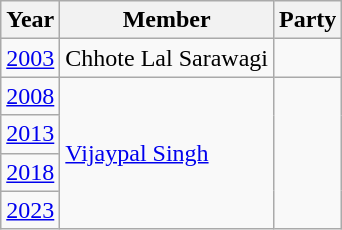<table class="wikitable sortable">
<tr>
<th>Year</th>
<th>Member</th>
<th colspan=2>Party</th>
</tr>
<tr>
<td><a href='#'>2003</a></td>
<td>Chhote Lal Sarawagi</td>
<td></td>
</tr>
<tr>
<td><a href='#'>2008</a></td>
<td rowspan=4><a href='#'>Vijaypal Singh</a></td>
</tr>
<tr>
<td><a href='#'>2013</a></td>
</tr>
<tr>
<td><a href='#'>2018</a></td>
</tr>
<tr>
<td><a href='#'>2023</a></td>
</tr>
</table>
